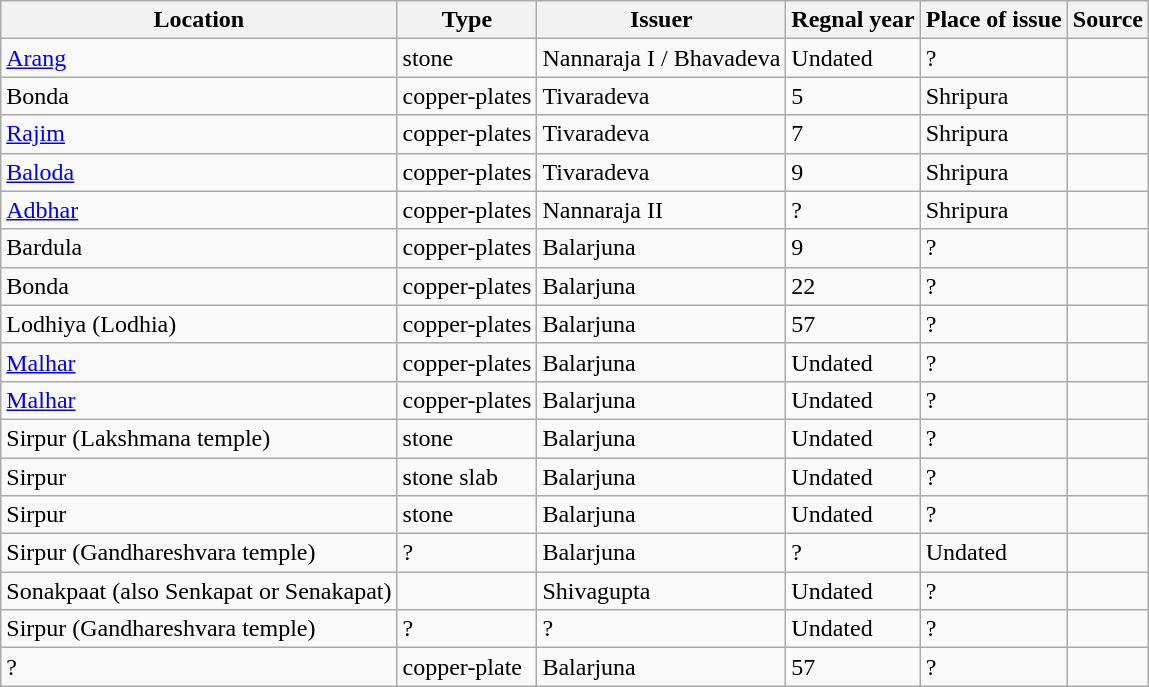<table class="wikitable">
<tr>
<th>Location</th>
<th>Type</th>
<th>Issuer</th>
<th>Regnal year</th>
<th>Place of issue</th>
<th>Source</th>
</tr>
<tr>
<td><a href='#'>Arang</a></td>
<td>stone</td>
<td>Nannaraja I / Bhavadeva</td>
<td>Undated</td>
<td>?</td>
<td></td>
</tr>
<tr>
<td>Bonda</td>
<td>copper-plates</td>
<td>Tivaradeva</td>
<td>5</td>
<td>Shripura</td>
<td></td>
</tr>
<tr>
<td><a href='#'>Rajim</a></td>
<td>copper-plates</td>
<td>Tivaradeva</td>
<td>7</td>
<td>Shripura</td>
<td></td>
</tr>
<tr>
<td><a href='#'>Baloda</a></td>
<td>copper-plates</td>
<td>Tivaradeva</td>
<td>9</td>
<td>Shripura</td>
<td></td>
</tr>
<tr>
<td><a href='#'>Adbhar</a></td>
<td>copper-plates</td>
<td>Nannaraja II</td>
<td>?</td>
<td>Shripura</td>
<td></td>
</tr>
<tr>
<td>Bardula</td>
<td>copper-plates</td>
<td>Balarjuna</td>
<td>9</td>
<td>?</td>
<td></td>
</tr>
<tr>
<td>Bonda</td>
<td>copper-plates</td>
<td>Balarjuna</td>
<td>22</td>
<td>?</td>
<td></td>
</tr>
<tr>
<td>Lodhiya (Lodhia)</td>
<td>copper-plates</td>
<td>Balarjuna</td>
<td>57</td>
<td>?</td>
<td></td>
</tr>
<tr>
<td><a href='#'>Malhar</a></td>
<td>copper-plates</td>
<td>Balarjuna</td>
<td>Undated</td>
<td>?</td>
<td></td>
</tr>
<tr>
<td><a href='#'>Malhar</a></td>
<td>copper-plates</td>
<td>Balarjuna</td>
<td>Undated</td>
<td>?</td>
<td></td>
</tr>
<tr>
<td>Sirpur (Lakshmana temple)</td>
<td>stone</td>
<td>Balarjuna</td>
<td>Undated</td>
<td>?</td>
<td></td>
</tr>
<tr>
<td>Sirpur</td>
<td>stone slab</td>
<td>Balarjuna</td>
<td>Undated</td>
<td>?</td>
<td></td>
</tr>
<tr>
<td>Sirpur</td>
<td>stone</td>
<td>Balarjuna</td>
<td>Undated</td>
<td>?</td>
<td></td>
</tr>
<tr>
<td>Sirpur (Gandhareshvara temple)</td>
<td>?</td>
<td>Balarjuna</td>
<td>?</td>
<td>Undated</td>
<td></td>
</tr>
<tr>
<td>Sonakpaat (also Senkapat or Senakapat)</td>
<td></td>
<td>Shivagupta</td>
<td>Undated</td>
<td>?</td>
<td></td>
</tr>
<tr>
<td>Sirpur (Gandhareshvara temple)</td>
<td>?</td>
<td>?</td>
<td>Undated</td>
<td>?</td>
<td></td>
</tr>
<tr>
<td>?</td>
<td>copper-plate</td>
<td>Balarjuna</td>
<td>57</td>
<td>?</td>
<td></td>
</tr>
</table>
